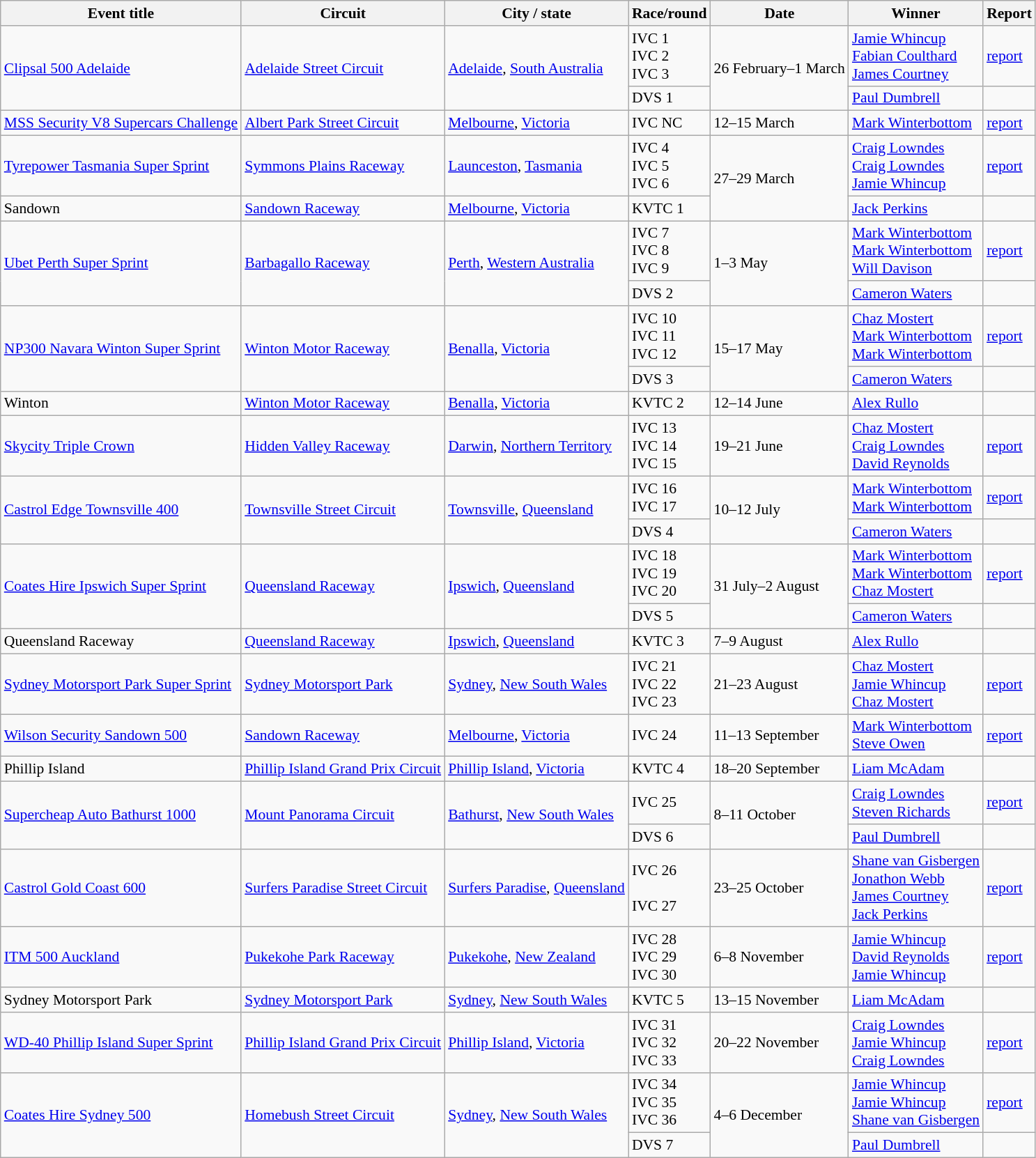<table class="wikitable" style="font-size: 90%">
<tr>
<th>Event title</th>
<th>Circuit</th>
<th>City / state</th>
<th>Race/round</th>
<th>Date</th>
<th>Winner</th>
<th>Report</th>
</tr>
<tr>
<td rowspan=2> <a href='#'>Clipsal 500 Adelaide</a></td>
<td rowspan=2><a href='#'>Adelaide Street Circuit</a></td>
<td rowspan=2><a href='#'>Adelaide</a>, <a href='#'>South Australia</a></td>
<td>IVC 1<br>IVC 2<br>IVC 3</td>
<td rowspan=2>26 February–1 March</td>
<td><a href='#'>Jamie Whincup</a><br><a href='#'>Fabian Coulthard</a><br><a href='#'>James Courtney</a></td>
<td><a href='#'>report</a></td>
</tr>
<tr>
<td>DVS 1</td>
<td><a href='#'>Paul Dumbrell</a></td>
<td></td>
</tr>
<tr>
<td> <a href='#'>MSS Security V8 Supercars Challenge</a></td>
<td><a href='#'>Albert Park Street Circuit</a></td>
<td><a href='#'>Melbourne</a>, <a href='#'>Victoria</a></td>
<td>IVC NC</td>
<td>12–15 March</td>
<td><a href='#'>Mark Winterbottom</a></td>
<td><a href='#'>report</a></td>
</tr>
<tr>
<td> <a href='#'>Tyrepower Tasmania Super Sprint</a></td>
<td><a href='#'>Symmons Plains Raceway</a></td>
<td><a href='#'>Launceston</a>, <a href='#'>Tasmania</a></td>
<td>IVC 4<br>IVC 5<br>IVC 6</td>
<td rowspan="2">27–29 March</td>
<td><a href='#'>Craig Lowndes</a><br><a href='#'>Craig Lowndes</a><br><a href='#'>Jamie Whincup</a></td>
<td><a href='#'>report</a></td>
</tr>
<tr>
<td> Sandown</td>
<td><a href='#'>Sandown Raceway</a></td>
<td><a href='#'>Melbourne</a>, <a href='#'>Victoria</a></td>
<td>KVTC 1</td>
<td><a href='#'>Jack Perkins</a></td>
<td></td>
</tr>
<tr>
<td rowspan=2> <a href='#'>Ubet Perth Super Sprint</a></td>
<td rowspan=2><a href='#'>Barbagallo Raceway</a></td>
<td rowspan=2><a href='#'>Perth</a>, <a href='#'>Western Australia</a></td>
<td>IVC 7<br>IVC 8<br>IVC 9</td>
<td rowspan=2>1–3 May</td>
<td><a href='#'>Mark Winterbottom</a><br><a href='#'>Mark Winterbottom</a><br><a href='#'>Will Davison</a></td>
<td><a href='#'>report</a></td>
</tr>
<tr>
<td>DVS 2</td>
<td><a href='#'>Cameron Waters</a></td>
<td></td>
</tr>
<tr>
<td rowspan=2> <a href='#'>NP300 Navara Winton Super Sprint</a></td>
<td rowspan=2><a href='#'>Winton Motor Raceway</a></td>
<td rowspan=2><a href='#'>Benalla</a>, <a href='#'>Victoria</a></td>
<td>IVC 10<br>IVC 11<br>IVC 12</td>
<td rowspan=2>15–17 May</td>
<td><a href='#'>Chaz Mostert</a><br><a href='#'>Mark Winterbottom</a><br><a href='#'>Mark Winterbottom</a></td>
<td><a href='#'>report</a></td>
</tr>
<tr>
<td>DVS 3</td>
<td><a href='#'>Cameron Waters</a></td>
<td></td>
</tr>
<tr>
<td> Winton</td>
<td><a href='#'>Winton Motor Raceway</a></td>
<td><a href='#'>Benalla</a>, <a href='#'>Victoria</a></td>
<td>KVTC 2</td>
<td>12–14 June</td>
<td><a href='#'>Alex Rullo</a></td>
<td></td>
</tr>
<tr>
<td> <a href='#'>Skycity Triple Crown</a></td>
<td><a href='#'>Hidden Valley Raceway</a></td>
<td><a href='#'>Darwin</a>, <a href='#'>Northern Territory</a></td>
<td>IVC 13<br>IVC 14<br>IVC 15</td>
<td>19–21 June</td>
<td><a href='#'>Chaz Mostert</a><br><a href='#'>Craig Lowndes</a><br><a href='#'>David Reynolds</a></td>
<td><a href='#'>report</a></td>
</tr>
<tr>
<td rowspan=2> <a href='#'>Castrol Edge Townsville 400</a></td>
<td rowspan=2><a href='#'>Townsville Street Circuit</a></td>
<td rowspan=2><a href='#'>Townsville</a>, <a href='#'>Queensland</a></td>
<td>IVC 16<br>IVC 17</td>
<td rowspan=2>10–12 July</td>
<td><a href='#'>Mark Winterbottom</a><br><a href='#'>Mark Winterbottom</a></td>
<td><a href='#'>report</a></td>
</tr>
<tr>
<td>DVS 4</td>
<td><a href='#'>Cameron Waters</a></td>
<td></td>
</tr>
<tr>
<td rowspan=2> <a href='#'>Coates Hire Ipswich Super Sprint</a></td>
<td rowspan=2><a href='#'>Queensland Raceway</a></td>
<td rowspan=2><a href='#'>Ipswich</a>, <a href='#'>Queensland</a></td>
<td>IVC 18<br>IVC 19<br>IVC 20</td>
<td rowspan=2>31 July–2 August</td>
<td><a href='#'>Mark Winterbottom</a><br><a href='#'>Mark Winterbottom</a><br><a href='#'>Chaz Mostert</a></td>
<td><a href='#'>report</a></td>
</tr>
<tr>
<td>DVS 5</td>
<td><a href='#'>Cameron Waters</a></td>
<td></td>
</tr>
<tr>
<td> Queensland Raceway</td>
<td><a href='#'>Queensland Raceway</a></td>
<td><a href='#'>Ipswich</a>, <a href='#'>Queensland</a></td>
<td>KVTC 3</td>
<td>7–9 August</td>
<td><a href='#'>Alex Rullo</a></td>
<td></td>
</tr>
<tr>
<td> <a href='#'>Sydney Motorsport Park Super Sprint</a></td>
<td><a href='#'>Sydney Motorsport Park</a></td>
<td><a href='#'>Sydney</a>, <a href='#'>New South Wales</a></td>
<td>IVC 21<br>IVC 22<br>IVC 23</td>
<td>21–23 August</td>
<td><a href='#'>Chaz Mostert</a><br><a href='#'>Jamie Whincup</a><br><a href='#'>Chaz Mostert</a></td>
<td><a href='#'>report</a></td>
</tr>
<tr>
<td> <a href='#'>Wilson Security Sandown 500</a></td>
<td><a href='#'>Sandown Raceway</a></td>
<td><a href='#'>Melbourne</a>, <a href='#'>Victoria</a></td>
<td>IVC 24</td>
<td>11–13 September</td>
<td><a href='#'>Mark Winterbottom</a><br><a href='#'>Steve Owen</a></td>
<td><a href='#'>report</a></td>
</tr>
<tr>
<td> Phillip Island</td>
<td><a href='#'>Phillip Island Grand Prix Circuit</a></td>
<td><a href='#'>Phillip Island</a>, <a href='#'>Victoria</a></td>
<td>KVTC 4</td>
<td>18–20 September</td>
<td><a href='#'>Liam McAdam</a></td>
<td></td>
</tr>
<tr>
<td rowspan=2> <a href='#'>Supercheap Auto Bathurst 1000</a></td>
<td rowspan=2><a href='#'>Mount Panorama Circuit</a></td>
<td rowspan=2><a href='#'>Bathurst</a>, <a href='#'>New South Wales</a></td>
<td>IVC 25</td>
<td rowspan=2>8–11 October</td>
<td><a href='#'>Craig Lowndes</a><br><a href='#'>Steven Richards</a></td>
<td><a href='#'>report</a></td>
</tr>
<tr>
<td>DVS 6</td>
<td><a href='#'>Paul Dumbrell</a></td>
<td></td>
</tr>
<tr>
<td> <a href='#'>Castrol Gold Coast 600</a></td>
<td><a href='#'>Surfers Paradise Street Circuit</a></td>
<td><a href='#'>Surfers Paradise</a>, <a href='#'>Queensland</a></td>
<td>IVC 26<br><br>IVC 27</td>
<td>23–25 October</td>
<td><a href='#'>Shane van Gisbergen</a><br><a href='#'>Jonathon Webb</a><br><a href='#'>James Courtney</a><br><a href='#'>Jack Perkins</a></td>
<td><a href='#'>report</a></td>
</tr>
<tr>
<td> <a href='#'>ITM 500 Auckland</a></td>
<td><a href='#'>Pukekohe Park Raceway</a></td>
<td><a href='#'>Pukekohe</a>, <a href='#'>New Zealand</a></td>
<td>IVC 28<br>IVC 29<br>IVC 30</td>
<td>6–8 November</td>
<td><a href='#'>Jamie Whincup</a><br><a href='#'>David Reynolds</a><br><a href='#'>Jamie Whincup</a></td>
<td><a href='#'>report</a></td>
</tr>
<tr>
<td> Sydney Motorsport Park</td>
<td><a href='#'>Sydney Motorsport Park</a></td>
<td><a href='#'>Sydney</a>, <a href='#'>New South Wales</a></td>
<td>KVTC 5</td>
<td>13–15 November</td>
<td><a href='#'>Liam McAdam</a></td>
<td></td>
</tr>
<tr>
<td> <a href='#'>WD-40 Phillip Island Super Sprint</a></td>
<td><a href='#'>Phillip Island Grand Prix Circuit</a></td>
<td><a href='#'>Phillip Island</a>, <a href='#'>Victoria</a></td>
<td>IVC 31<br>IVC 32<br>IVC 33</td>
<td>20–22 November</td>
<td><a href='#'>Craig Lowndes</a><br><a href='#'>Jamie Whincup</a><br><a href='#'>Craig Lowndes</a></td>
<td><a href='#'>report</a></td>
</tr>
<tr>
<td rowspan=2> <a href='#'>Coates Hire Sydney 500</a></td>
<td rowspan=2><a href='#'>Homebush Street Circuit</a></td>
<td rowspan=2><a href='#'>Sydney</a>, <a href='#'>New South Wales</a></td>
<td>IVC 34<br>IVC 35<br>IVC 36</td>
<td rowspan=2>4–6 December</td>
<td><a href='#'>Jamie Whincup</a><br><a href='#'>Jamie Whincup</a><br><a href='#'>Shane van Gisbergen</a></td>
<td><a href='#'>report</a></td>
</tr>
<tr>
<td>DVS 7</td>
<td><a href='#'>Paul Dumbrell</a></td>
<td></td>
</tr>
</table>
